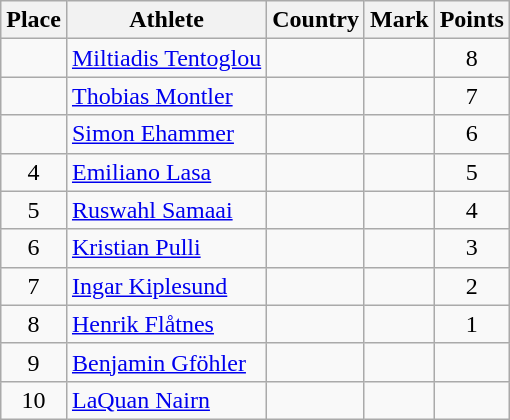<table class="wikitable">
<tr>
<th>Place</th>
<th>Athlete</th>
<th>Country</th>
<th>Mark</th>
<th>Points</th>
</tr>
<tr>
<td align=center></td>
<td><a href='#'>Miltiadis Tentoglou</a></td>
<td></td>
<td> </td>
<td align=center>8</td>
</tr>
<tr>
<td align=center></td>
<td><a href='#'>Thobias Montler</a></td>
<td></td>
<td> </td>
<td align=center>7</td>
</tr>
<tr>
<td align=center></td>
<td><a href='#'>Simon Ehammer</a></td>
<td></td>
<td> </td>
<td align=center>6</td>
</tr>
<tr>
<td align=center>4</td>
<td><a href='#'>Emiliano Lasa</a></td>
<td></td>
<td> </td>
<td align=center>5</td>
</tr>
<tr>
<td align=center>5</td>
<td><a href='#'>Ruswahl Samaai</a></td>
<td></td>
<td> </td>
<td align=center>4</td>
</tr>
<tr>
<td align=center>6</td>
<td><a href='#'>Kristian Pulli</a></td>
<td></td>
<td> </td>
<td align=center>3</td>
</tr>
<tr>
<td align=center>7</td>
<td><a href='#'>Ingar Kiplesund</a></td>
<td></td>
<td> </td>
<td align=center>2</td>
</tr>
<tr>
<td align=center>8</td>
<td><a href='#'>Henrik Flåtnes</a></td>
<td></td>
<td> </td>
<td align=center>1</td>
</tr>
<tr>
<td align=center>9</td>
<td><a href='#'>Benjamin Gföhler</a></td>
<td></td>
<td> </td>
<td align=center></td>
</tr>
<tr>
<td align=center>10</td>
<td><a href='#'>LaQuan Nairn</a></td>
<td></td>
<td> </td>
<td align=center></td>
</tr>
</table>
